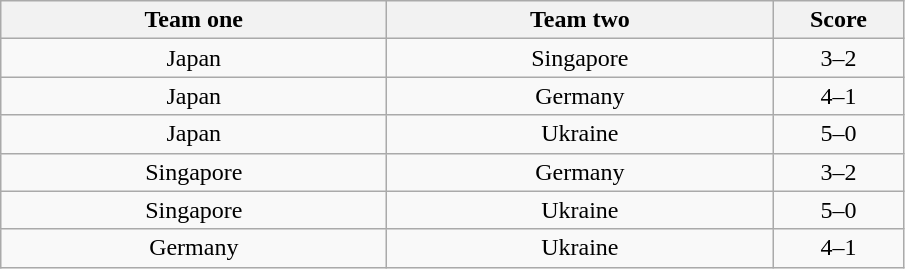<table class="wikitable" style="text-align: center">
<tr>
<th width=250>Team one</th>
<th width=250>Team two</th>
<th width=80>Score</th>
</tr>
<tr>
<td> Japan</td>
<td> Singapore</td>
<td>3–2</td>
</tr>
<tr>
<td> Japan</td>
<td> Germany</td>
<td>4–1</td>
</tr>
<tr>
<td> Japan</td>
<td> Ukraine</td>
<td>5–0</td>
</tr>
<tr>
<td> Singapore</td>
<td> Germany</td>
<td>3–2</td>
</tr>
<tr>
<td> Singapore</td>
<td> Ukraine</td>
<td>5–0</td>
</tr>
<tr>
<td> Germany</td>
<td> Ukraine</td>
<td>4–1</td>
</tr>
</table>
